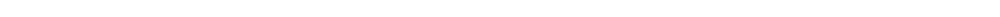<table style="width:66%; text-align:center;">
<tr style="color:white;">
<td style="background:"><strong>1</strong></td>
<td style="background:"><strong>3</strong></td>
<td style="background:"><strong>30</strong></td>
<td style="background:"><strong>1</strong></td>
<td style="background:"><strong>43</strong></td>
</tr>
</table>
